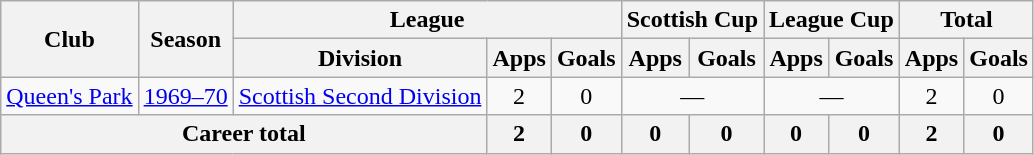<table class="wikitable" style="text-align: center;">
<tr>
<th rowspan="2">Club</th>
<th rowspan="2">Season</th>
<th colspan="3">League</th>
<th colspan="2">Scottish Cup</th>
<th colspan="2">League Cup</th>
<th colspan="2">Total</th>
</tr>
<tr>
<th>Division</th>
<th>Apps</th>
<th>Goals</th>
<th>Apps</th>
<th>Goals</th>
<th>Apps</th>
<th>Goals</th>
<th>Apps</th>
<th>Goals</th>
</tr>
<tr>
<td><a href='#'>Queen's Park</a></td>
<td><a href='#'>1969–70</a></td>
<td><a href='#'>Scottish Second Division</a></td>
<td>2</td>
<td>0</td>
<td colspan="2">—</td>
<td colspan="2">—</td>
<td>2</td>
<td>0</td>
</tr>
<tr>
<th colspan="3">Career total</th>
<th>2</th>
<th>0</th>
<th>0</th>
<th>0</th>
<th>0</th>
<th>0</th>
<th>2</th>
<th>0</th>
</tr>
</table>
